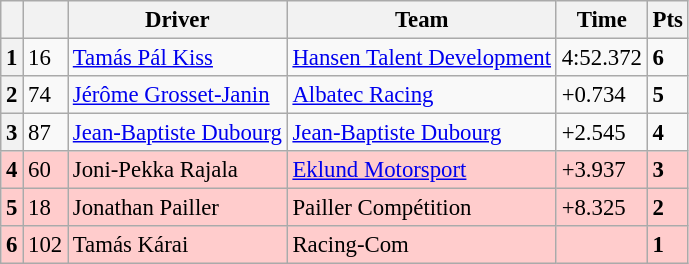<table class=wikitable style="font-size:95%">
<tr>
<th></th>
<th></th>
<th>Driver</th>
<th>Team</th>
<th>Time</th>
<th>Pts</th>
</tr>
<tr>
<th>1</th>
<td>16</td>
<td> <a href='#'>Tamás Pál Kiss</a></td>
<td><a href='#'>Hansen Talent Development</a></td>
<td>4:52.372</td>
<td><strong>6</strong></td>
</tr>
<tr>
<th>2</th>
<td>74</td>
<td> <a href='#'>Jérôme Grosset-Janin</a></td>
<td><a href='#'>Albatec Racing</a></td>
<td>+0.734</td>
<td><strong>5</strong></td>
</tr>
<tr>
<th>3</th>
<td>87</td>
<td> <a href='#'>Jean-Baptiste Dubourg</a></td>
<td><a href='#'>Jean-Baptiste Dubourg</a></td>
<td>+2.545</td>
<td><strong>4</strong></td>
</tr>
<tr>
<th style="background:#ffcccc;">4</th>
<td style="background:#ffcccc;">60</td>
<td style="background:#ffcccc;"> Joni-Pekka Rajala</td>
<td style="background:#ffcccc;"><a href='#'>Eklund Motorsport</a></td>
<td style="background:#ffcccc;">+3.937</td>
<td style="background:#ffcccc;"><strong>3</strong></td>
</tr>
<tr>
<th style="background:#ffcccc;">5</th>
<td style="background:#ffcccc;">18</td>
<td style="background:#ffcccc;"> Jonathan Pailler</td>
<td style="background:#ffcccc;">Pailler Compétition</td>
<td style="background:#ffcccc;">+8.325</td>
<td style="background:#ffcccc;"><strong>2</strong></td>
</tr>
<tr>
<th style="background:#ffcccc;">6</th>
<td style="background:#ffcccc;">102</td>
<td style="background:#ffcccc;"> Tamás Kárai</td>
<td style="background:#ffcccc;">Racing-Com</td>
<td style="background:#ffcccc;"></td>
<td style="background:#ffcccc;"><strong>1</strong></td>
</tr>
</table>
